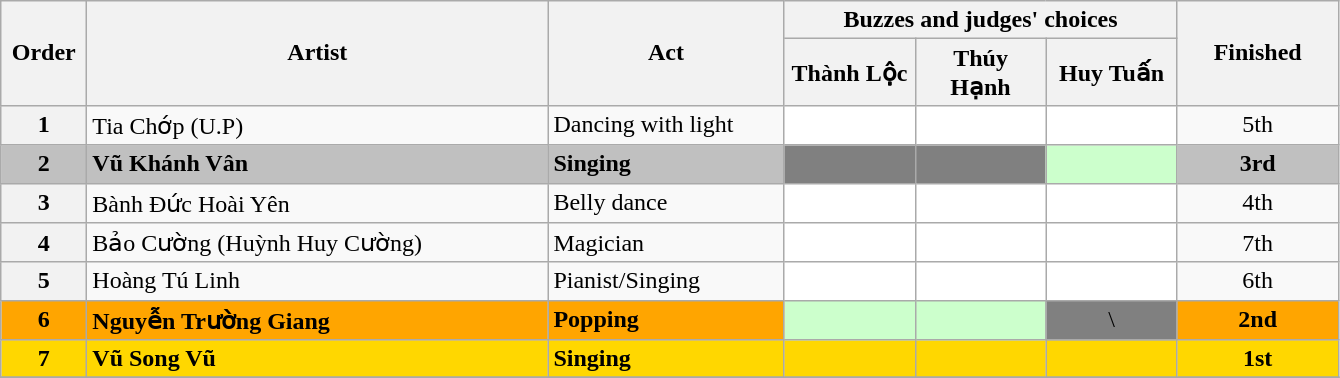<table class=wikitable>
<tr>
<th rowspan=2 width=50>Order</th>
<th rowspan=2 width=300>Artist</th>
<th rowspan=2 width=150>Act</th>
<th colspan=3 width=240>Buzzes and judges' choices</th>
<th rowspan=2 width=100>Finished</th>
</tr>
<tr>
<th width=80>Thành Lộc</th>
<th width=80>Thúy Hạnh</th>
<th width=80>Huy Tuấn</th>
</tr>
<tr>
<th>1</th>
<td>Tia Chớp (U.P)</td>
<td>Dancing with light</td>
<td align=center bgcolor=white></td>
<td align=center bgcolor=white></td>
<td align=center bgcolor=white></td>
<td align=center>5th</td>
</tr>
<tr>
<td align=center bgcolor=silver><strong>2</strong></td>
<td bgcolor=silver><strong>Vũ Khánh Vân</strong></td>
<td bgcolor=silver><strong>Singing</strong></td>
<td align=center bgcolor=gray></td>
<td align=center bgcolor=gray></td>
<td align=center bgcolor="#cfc"></td>
<td align=center bgcolor=silver><strong>3rd</strong></td>
</tr>
<tr>
<th>3</th>
<td>Bành Đức Hoài Yên</td>
<td>Belly dance</td>
<td align=center bgcolor=white></td>
<td align=center bgcolor=white></td>
<td align=center bgcolor=white></td>
<td align=center>4th</td>
</tr>
<tr>
<th>4</th>
<td>Bảo Cường (Huỳnh Huy Cường)</td>
<td>Magician</td>
<td align=center bgcolor=white></td>
<td align=center bgcolor=white></td>
<td align=center bgcolor=white></td>
<td align=center>7th</td>
</tr>
<tr>
<th>5</th>
<td>Hoàng Tú Linh</td>
<td>Pianist/Singing</td>
<td align=center bgcolor=white></td>
<td align=center bgcolor=white></td>
<td align=center bgcolor=white></td>
<td align=center>6th</td>
</tr>
<tr>
<td align=center bgcolor=orange><strong>6</strong></td>
<td bgcolor=orange><strong>Nguyễn Trường Giang</strong></td>
<td bgcolor=orange><strong>Popping</strong></td>
<td align=center bgcolor="#cfc"></td>
<td align=center bgcolor="#cfc"></td>
<td align=center bgcolor=gray>\</td>
<td align=center bgcolor=orange><strong>2nd</strong></td>
</tr>
<tr>
<td align=center bgcolor=gold><strong>7</strong></td>
<td bgcolor=gold><strong>Vũ Song Vũ</strong></td>
<td bgcolor=gold><strong>Singing</strong></td>
<td align=center bgcolor=gold></td>
<td align=center bgcolor=gold></td>
<td align=center bgcolor=gold></td>
<td align=center bgcolor=gold><strong>1st</strong></td>
</tr>
<tr>
</tr>
</table>
